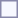<table style="border:1px solid #8888aa; background-color:#f7f8ff; padding:5px; font-size:95%; margin: 0px 12px 12px 0px;">
</table>
